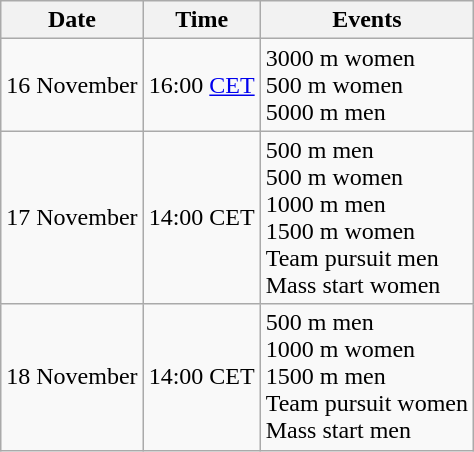<table class="wikitable" border="1">
<tr>
<th>Date</th>
<th>Time</th>
<th>Events</th>
</tr>
<tr>
<td>16 November</td>
<td>16:00 <a href='#'>CET</a></td>
<td>3000 m women<br>500 m women<br>5000 m men</td>
</tr>
<tr>
<td>17 November</td>
<td>14:00 CET</td>
<td>500 m men<br>500 m women<br>1000 m men<br>1500 m women<br>Team pursuit men<br>Mass start women</td>
</tr>
<tr>
<td>18 November</td>
<td>14:00 CET</td>
<td>500 m men<br>1000 m women<br>1500 m men<br>Team pursuit women<br>Mass start men</td>
</tr>
</table>
